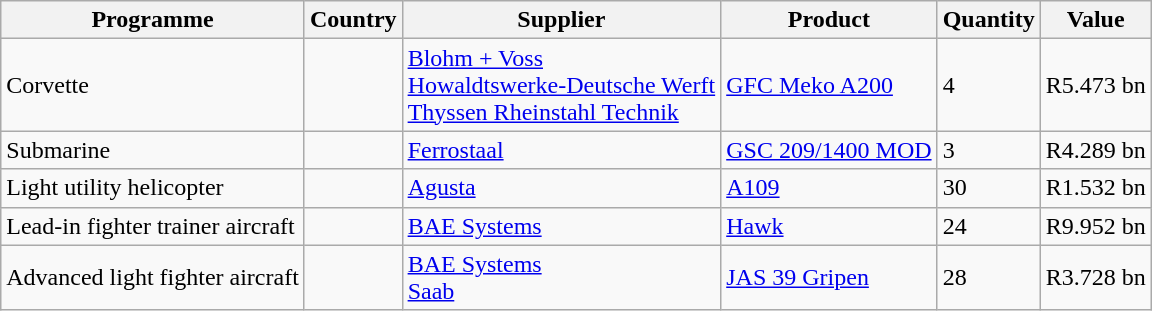<table class="wikitable">
<tr>
<th>Programme</th>
<th>Country</th>
<th>Supplier</th>
<th>Product</th>
<th>Quantity</th>
<th>Value</th>
</tr>
<tr>
<td>Corvette</td>
<td></td>
<td><a href='#'>Blohm + Voss</a><br><a href='#'>Howaldtswerke-Deutsche Werft</a><br><a href='#'>Thyssen Rheinstahl Technik</a></td>
<td><a href='#'>GFC Meko A200</a></td>
<td>4</td>
<td>R5.473 bn</td>
</tr>
<tr>
<td>Submarine</td>
<td></td>
<td><a href='#'>Ferrostaal</a></td>
<td><a href='#'>GSC 209/1400 MOD</a></td>
<td>3</td>
<td>R4.289 bn</td>
</tr>
<tr>
<td>Light utility helicopter</td>
<td></td>
<td><a href='#'>Agusta</a></td>
<td><a href='#'>A109</a></td>
<td>30</td>
<td>R1.532 bn</td>
</tr>
<tr>
<td>Lead-in fighter trainer aircraft</td>
<td></td>
<td><a href='#'>BAE Systems</a></td>
<td><a href='#'>Hawk</a></td>
<td>24</td>
<td>R9.952 bn</td>
</tr>
<tr>
<td>Advanced light fighter aircraft</td>
<td></td>
<td><a href='#'>BAE Systems</a><br><a href='#'>Saab</a></td>
<td><a href='#'>JAS 39 Gripen</a></td>
<td>28</td>
<td>R3.728 bn</td>
</tr>
</table>
